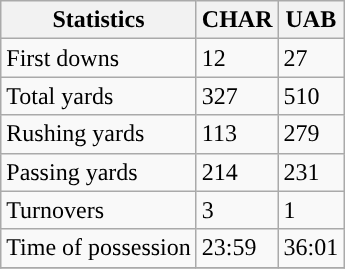<table class="wikitable" style="float: left;">
<tr>
<th>Statistics</th>
<th>CHAR</th>
<th>UAB</th>
</tr>
<tr>
<td>First downs</td>
<td>12</td>
<td>27</td>
</tr>
<tr>
<td>Total yards</td>
<td>327</td>
<td>510</td>
</tr>
<tr>
<td>Rushing yards</td>
<td>113</td>
<td>279</td>
</tr>
<tr>
<td>Passing yards</td>
<td>214</td>
<td>231</td>
</tr>
<tr>
<td>Turnovers</td>
<td>3</td>
<td>1</td>
</tr>
<tr>
<td>Time of possession</td>
<td>23:59</td>
<td>36:01</td>
</tr>
<tr>
</tr>
</table>
